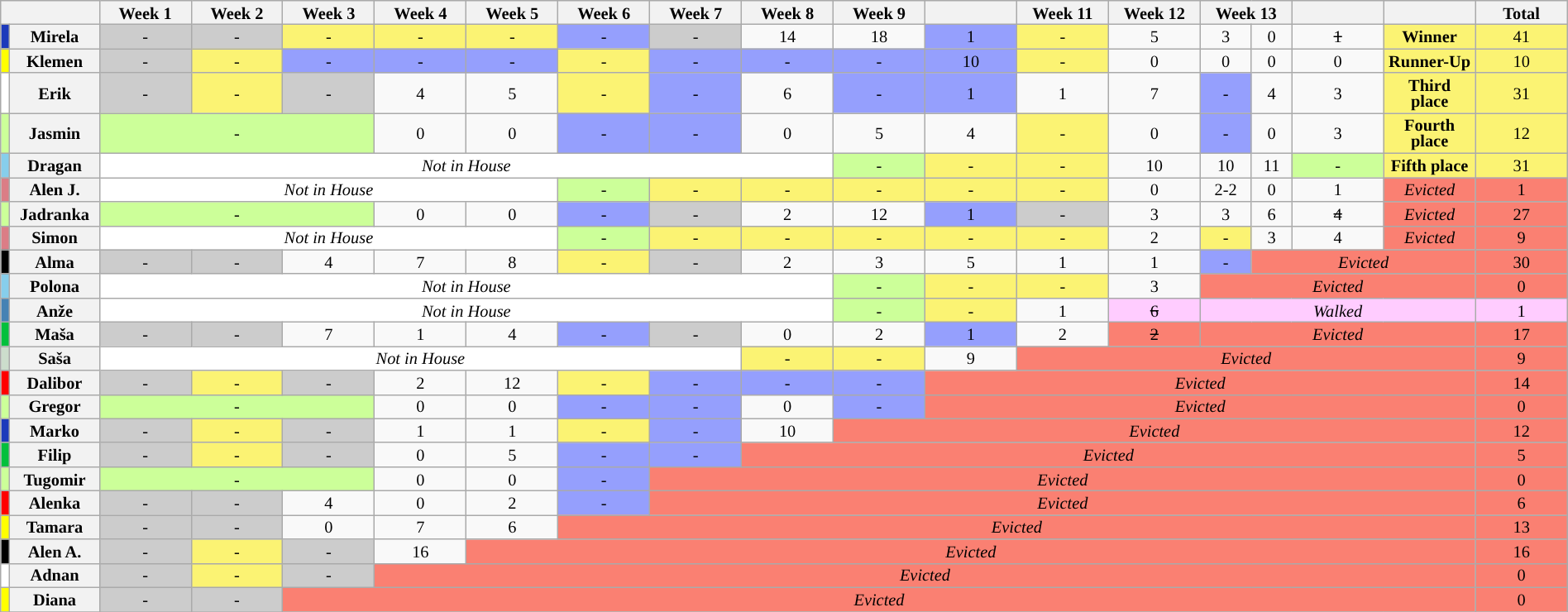<table class="wikitable" style="text-align:center; font-size:85%; line-height:13px; width:100%">
<tr>
<th style="width: 5%;" colspan="2"></th>
<th style="width: 5%;">Week 1</th>
<th style="width: 5%;">Week 2</th>
<th style="width: 5%;">Week 3</th>
<th style="width: 5%;">Week 4</th>
<th style="width: 5%;">Week 5</th>
<th style="width: 5%;">Week 6</th>
<th style="width: 5%;">Week 7</th>
<th style="width: 5%;">Week 8</th>
<th style="width: 5%;">Week 9</th>
<th style="width: 5%;"></th>
<th style="width: 5%;">Week 11</th>
<th style="width: 5%;">Week 12</th>
<th colspan="2" style="width: 5%;">Week 13</th>
<th style="width: 5%;"></th>
<th style="width: 5%;"></th>
<th style="width: 5%;">Total</th>
</tr>
<tr>
<td style="background:#1C39BB"></td>
<th>Mirela</th>
<td style="background:#CCC;">-</td>
<td style="background:#CCC;">-</td>
<td style="background:#FBF373;">-</td>
<td style="background:#FBF373;">-</td>
<td style="background:#FBF373;">-</td>
<td style="background:#959ffd;">-</td>
<td style="background:#CCC;">-</td>
<td>14</td>
<td>18</td>
<td style="background:#959ffd;">1</td>
<td style="background:#FBF373;">-</td>
<td>5</td>
<td>3</td>
<td>0</td>
<td><s>1</s></td>
<td style="background:#FBF373"><strong>Winner</strong></td>
<td style="background:#FBF373">41</td>
</tr>
<tr>
<td style="background:yellow"></td>
<th>Klemen</th>
<td style="background:#CCC;">-</td>
<td style="background:#FBF373;">-</td>
<td style="background:#959ffd;">-</td>
<td style="background:#959ffd;">-</td>
<td style="background:#959ffd;">-</td>
<td style="background:#FBF373;">-</td>
<td style="background:#959ffd;">-</td>
<td style="background:#959ffd;">-</td>
<td style="background:#959ffd;">-</td>
<td style="background:#959ffd;">10</td>
<td style="background:#FBF373;">-</td>
<td>0</td>
<td>0</td>
<td>0</td>
<td>0</td>
<td style="background:#FBF373"><strong>Runner-Up</strong></td>
<td style="background:#FBF373">10</td>
</tr>
<tr>
<td style="background:white"></td>
<th>Erik</th>
<td style="background:#CCC;">-</td>
<td style="background:#FBF373;">-</td>
<td style="background:#CCC;">-</td>
<td>4</td>
<td>5</td>
<td style="background:#FBF373;">-</td>
<td style="background:#959ffd;">-</td>
<td>6</td>
<td style="background:#959ffd;">-</td>
<td style="background:#959ffd;">1</td>
<td>1</td>
<td>7</td>
<td style="background:#959ffd;">-</td>
<td>4</td>
<td>3</td>
<td style="background:#FBF373"><strong>Third place</strong></td>
<td style="background:#FBF373">31</td>
</tr>
<tr>
<td style="background:#cf9;"></td>
<th>Jasmin</th>
<td style="background:#cf9;" colspan="3">-</td>
<td>0</td>
<td>0</td>
<td style="background:#959ffd;">-</td>
<td style="background:#959ffd;">-</td>
<td>0</td>
<td>5</td>
<td>4</td>
<td style="background:#FBF373;">-</td>
<td>0</td>
<td style="background:#959ffd;">-</td>
<td>0</td>
<td>3</td>
<td style="background:#FBF373"><strong>Fourth place</strong></td>
<td style="background:#FBF373">12</td>
</tr>
<tr>
<td style="background:#87CEEB"></td>
<th>Dragan</th>
<td style="background:white;" colspan="8"><em>Not in House </em></td>
<td style="background:#cf9;">-</td>
<td style="background:#FBF373;">-</td>
<td style="background:#FBF373;">-</td>
<td>10</td>
<td>10</td>
<td>11</td>
<td style="background:#cf9;">-</td>
<td style="background:#FBF373"><strong>Fifth place</strong></td>
<td style="background:#FBF373">31</td>
</tr>
<tr>
<td style="background: #db7d86;"></td>
<th>Alen J.</th>
<td style="background:white;" colspan="5"><em>Not in House</em></td>
<td style="background:#cf9;">-</td>
<td style="background:#FBF373;">-</td>
<td style="background:#FBF373;">-</td>
<td style="background:#FBF373;">-</td>
<td style="background:#FBF373;">-</td>
<td style="background:#FBF373;">-</td>
<td>0</td>
<td>2-2</td>
<td>0</td>
<td>1</td>
<td style="background:salmon;"><em>Evicted</em></td>
<td style="background:salmon;">1</td>
</tr>
<tr>
<td style="background:#cf9;"></td>
<th>Jadranka</th>
<td style="background:#cf9;" colspan="3">-</td>
<td>0</td>
<td>0</td>
<td style="background:#959ffd;">-</td>
<td style="background:#CCC;">-</td>
<td>2</td>
<td>12</td>
<td style="background:#959ffd;">1</td>
<td style="background:#CCC;">-</td>
<td>3</td>
<td>3</td>
<td>6</td>
<td><s>4</s></td>
<td style="background:salmon;"><em>Evicted</em></td>
<td style="background:salmon;">27</td>
</tr>
<tr>
<td style="background: #db7d86;"></td>
<th>Simon</th>
<td style="background:white;" colspan="5"><em>Not in House</em></td>
<td style="background:#cf9;">-</td>
<td style="background:#FBF373;">-</td>
<td style="background:#FBF373;">-</td>
<td style="background:#FBF373;">-</td>
<td style="background:#FBF373;">-</td>
<td style="background:#FBF373;">-</td>
<td>2</td>
<td style="background:#FBF373;">-</td>
<td>3</td>
<td>4</td>
<td style="background:salmon;"><em>Evicted</em></td>
<td style="background:salmon;">9</td>
</tr>
<tr>
<td style="background:black"></td>
<th>Alma</th>
<td style="background:#CCC;">-</td>
<td style="background:#CCC;">-</td>
<td>4</td>
<td>7</td>
<td>8</td>
<td style="background:#FBF373;">-</td>
<td style="background:#CCC;">-</td>
<td>2</td>
<td>3</td>
<td>5</td>
<td>1</td>
<td>1</td>
<td style="background:#959ffd;">-</td>
<td colspan="3" style="background:salmon;"><em>Evicted</em></td>
<td style="background:salmon;">30</td>
</tr>
<tr>
<td style="background:#87CEEB"></td>
<th>Polona</th>
<td style="background:white;" colspan="8"><em>Not in House </em></td>
<td style="background:#cf9;">-</td>
<td style="background:#FBF373;">-</td>
<td style="background:#FBF373;">-</td>
<td>3</td>
<td colspan="4" style="background:salmon;"><em>Evicted</em></td>
<td style="background:salmon;">0</td>
</tr>
<tr>
<td style="background:#4682B4"></td>
<th>Anže</th>
<td style="background:white;" colspan="8"><em>Not in House</em></td>
<td style="background:#cf9;">-</td>
<td style="background:#FBF373;">-</td>
<td>1</td>
<td style="background:#fcf"><s>6</s></td>
<td colspan="4" style="background:#fcf"><em>Walked</em></td>
<td style="background:#fcf">1</td>
</tr>
<tr>
<td style="background:#03C03C"></td>
<th>Maša</th>
<td style="background:#CCC;">-</td>
<td style="background:#CCC;">-</td>
<td>7</td>
<td>1</td>
<td>4</td>
<td style="background:#959ffd;">-</td>
<td style="background:#CCC;">-</td>
<td>0</td>
<td>2</td>
<td style="background:#959ffd;">1</td>
<td>2</td>
<td style="background:salmon;"><s>2</s></td>
<td colspan="4" style="background:salmon;"><em>Evicted</em></td>
<td style="background:salmon;">17</td>
</tr>
<tr>
<td style="background:#CDC"></td>
<th>Saša</th>
<td style="background:white;" colspan="7"><em>Not in House</em></td>
<td style="background:#FBF373;">-</td>
<td style="background:#FBF373;">-</td>
<td>9</td>
<td colspan="6" style="background:salmon;"><em>Evicted</em></td>
<td style="background:salmon;">9</td>
</tr>
<tr>
<td style="background:red"></td>
<th>Dalibor</th>
<td style="background:#CCC;">-</td>
<td style="background:#FBF373;">-</td>
<td style="background:#CCC;">-</td>
<td>2</td>
<td>12</td>
<td style="background:#FBF373;">-</td>
<td style="background:#959ffd;">-</td>
<td style="background:#959ffd;">-</td>
<td style="background:#959ffd;">-</td>
<td colspan="7" style="background:salmon;"><em>Evicted</em></td>
<td style="background:salmon;">14</td>
</tr>
<tr>
<td style="background:#cf9;"></td>
<th>Gregor</th>
<td style="background:#cf9;" colspan="3">-</td>
<td>0</td>
<td>0</td>
<td style="background:#959ffd;">-</td>
<td style="background:#959ffd;">-</td>
<td>0</td>
<td style="background:#959ffd;">-</td>
<td colspan="7" style="background:salmon;"><em>Evicted</em></td>
<td style="background:salmon;">0</td>
</tr>
<tr>
<td style="background:#1C39BB"></td>
<th>Marko</th>
<td style="background:#CCC;">-</td>
<td style="background:#FBF373;">-</td>
<td style="background:#CCC;">-</td>
<td>1</td>
<td>1</td>
<td style="background:#FBF373;">-</td>
<td style="background:#959ffd;">-</td>
<td>10</td>
<td colspan="8" style="background:salmon;"><em>Evicted</em></td>
<td style="background:salmon;">12</td>
</tr>
<tr>
<td style="background:#03C03C"></td>
<th>Filip</th>
<td style="background:#CCC;">-</td>
<td style="background:#FBF373;">-</td>
<td style="background:#CCC;">-</td>
<td>0</td>
<td>5</td>
<td style="background:#959ffd;">-</td>
<td style="background:#959ffd;">-</td>
<td colspan="9" style="background:salmon;"><em>Evicted</em></td>
<td style="background:salmon;">5</td>
</tr>
<tr>
<td style="background:#cf9;"></td>
<th>Tugomir</th>
<td style="background:#cf9;" colspan="3">-</td>
<td>0</td>
<td>0</td>
<td style="background:#959ffd;">-</td>
<td colspan="10" style="background:salmon;"><em>Evicted</em></td>
<td style="background:salmon;">0</td>
</tr>
<tr>
<td style="background:red"></td>
<th>Alenka</th>
<td style="background:#CCC;">-</td>
<td style="background:#CCC;">-</td>
<td>4</td>
<td>0</td>
<td>2</td>
<td style="background:#959ffd;">-</td>
<td colspan="10" style="background:salmon;"><em>Evicted</em></td>
<td style="background:salmon;">6</td>
</tr>
<tr>
<td style="background:yellow"></td>
<th>Tamara</th>
<td style="background:#CCC;">-</td>
<td style="background:#CCC;">-</td>
<td>0</td>
<td>7</td>
<td>6</td>
<td colspan="11" style="background:salmon;"><em>Evicted</em></td>
<td style="background:salmon;">13</td>
</tr>
<tr>
<td style="background:black"></td>
<th>Alen A.</th>
<td style="background:#CCC;">-</td>
<td style="background:#FBF373;">-</td>
<td style="background:#CCC;">-</td>
<td>16</td>
<td colspan="12" style="background:salmon;"><em>Evicted</em></td>
<td style="background:salmon;">16</td>
</tr>
<tr>
<td style="background:white"></td>
<th>Adnan</th>
<td style="background:#CCC;">-</td>
<td style="background:#FBF373;">-</td>
<td style="background:#CCC;">-</td>
<td colspan="13" style="background:salmon;"><em>Evicted</em></td>
<td style="background:salmon;">0</td>
</tr>
<tr>
<td style="background:yellow"></td>
<th>Diana</th>
<td style="background:#CCC;">-</td>
<td style="background:#CCC;">-</td>
<td colspan="14" style="background:salmon;"><em>Evicted</em></td>
<td style="background:salmon;">0</td>
</tr>
<tr>
</tr>
</table>
